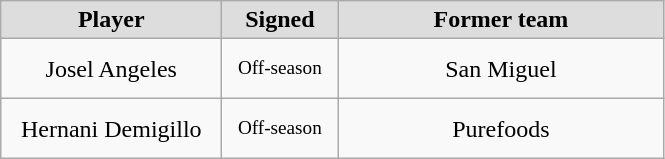<table class="wikitable" style="text-align: center">
<tr align="center" bgcolor="#dddddd">
<td style="width:140px"><strong>Player</strong></td>
<td style="width:70px"><strong>Signed</strong></td>
<td style="width:210px"><strong>Former team</strong></td>
</tr>
<tr style="height:40px">
<td>Josel Angeles</td>
<td style="font-size: 80%">Off-season</td>
<td>San Miguel</td>
</tr>
<tr style="height:40px">
<td>Hernani Demigillo</td>
<td style="font-size: 80%">Off-season</td>
<td>Purefoods</td>
</tr>
</table>
